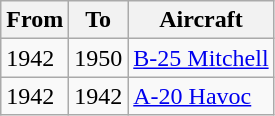<table class="wikitable">
<tr>
<th>From</th>
<th>To</th>
<th>Aircraft</th>
</tr>
<tr>
<td>1942</td>
<td>1950</td>
<td><a href='#'>B-25 Mitchell</a></td>
</tr>
<tr>
<td>1942</td>
<td>1942</td>
<td><a href='#'>A-20 Havoc</a></td>
</tr>
</table>
